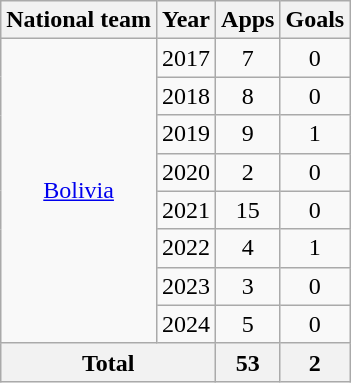<table class="wikitable" style="text-align:center">
<tr>
<th>National team</th>
<th>Year</th>
<th>Apps</th>
<th>Goals</th>
</tr>
<tr>
<td rowspan="8"><a href='#'>Bolivia</a></td>
<td>2017</td>
<td>7</td>
<td>0</td>
</tr>
<tr>
<td>2018</td>
<td>8</td>
<td>0</td>
</tr>
<tr>
<td>2019</td>
<td>9</td>
<td>1</td>
</tr>
<tr>
<td>2020</td>
<td>2</td>
<td>0</td>
</tr>
<tr>
<td>2021</td>
<td>15</td>
<td>0</td>
</tr>
<tr>
<td>2022</td>
<td>4</td>
<td>1</td>
</tr>
<tr>
<td>2023</td>
<td>3</td>
<td>0</td>
</tr>
<tr>
<td>2024</td>
<td>5</td>
<td>0</td>
</tr>
<tr>
<th colspan="2">Total</th>
<th>53</th>
<th>2</th>
</tr>
</table>
